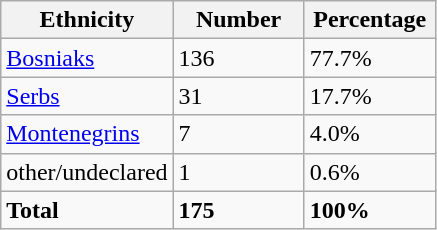<table class="wikitable">
<tr>
<th width="100px">Ethnicity</th>
<th width="80px">Number</th>
<th width="80px">Percentage</th>
</tr>
<tr>
<td><a href='#'>Bosniaks</a></td>
<td>136</td>
<td>77.7%</td>
</tr>
<tr>
<td><a href='#'>Serbs</a></td>
<td>31</td>
<td>17.7%</td>
</tr>
<tr>
<td><a href='#'>Montenegrins</a></td>
<td>7</td>
<td>4.0%</td>
</tr>
<tr>
<td>other/undeclared</td>
<td>1</td>
<td>0.6%</td>
</tr>
<tr>
<td><strong>Total</strong></td>
<td><strong>175</strong></td>
<td><strong>100%</strong></td>
</tr>
</table>
